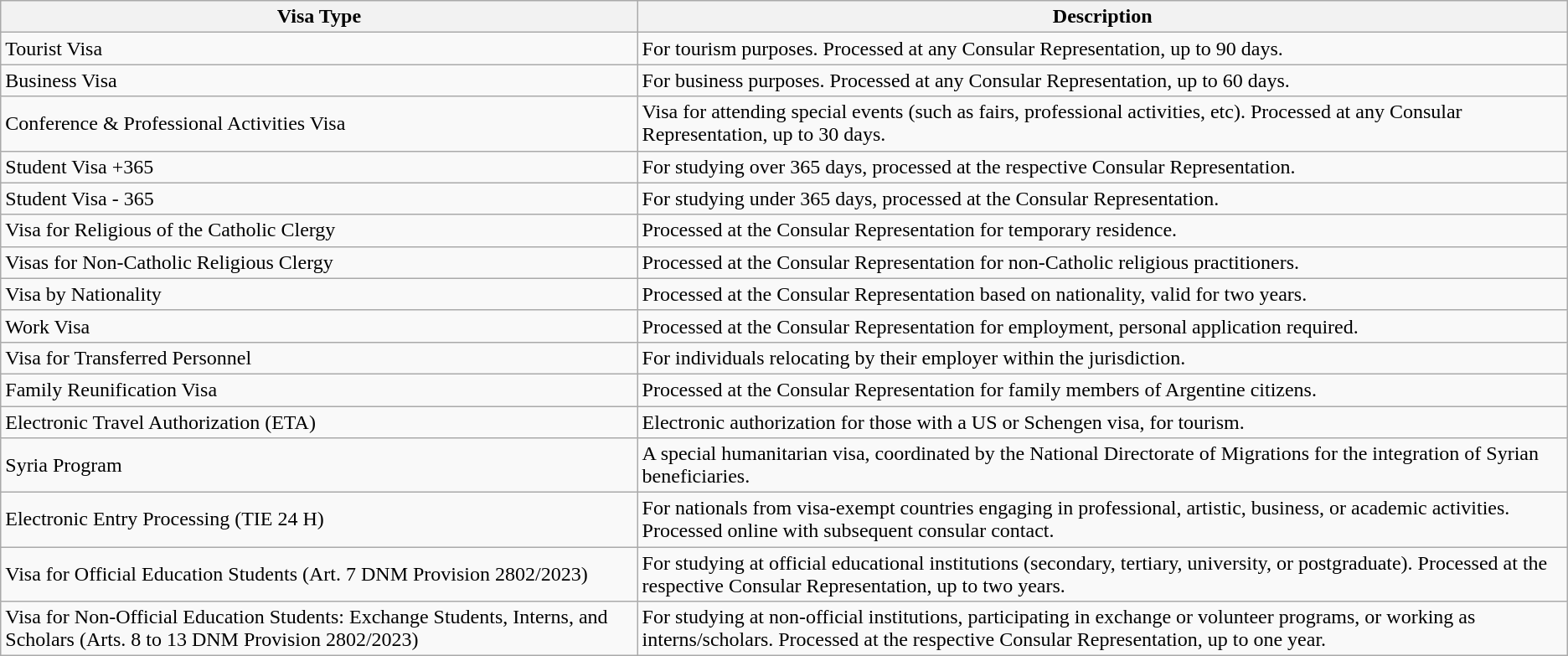<table class="wikitable">
<tr>
<th>Visa Type</th>
<th>Description</th>
</tr>
<tr>
<td>Tourist Visa</td>
<td>For tourism purposes. Processed at any Consular Representation, up to 90 days.</td>
</tr>
<tr>
<td>Business Visa</td>
<td>For business purposes. Processed at any Consular Representation, up to 60 days.</td>
</tr>
<tr>
<td>Conference & Professional Activities Visa</td>
<td>Visa for attending special events (such as fairs, professional activities, etc). Processed at any Consular Representation, up to 30 days.</td>
</tr>
<tr>
<td>Student Visa +365</td>
<td>For studying over 365 days, processed at the respective Consular Representation.</td>
</tr>
<tr>
<td>Student Visa - 365</td>
<td>For studying under 365 days, processed at the Consular Representation.</td>
</tr>
<tr>
<td>Visa for Religious of the Catholic Clergy</td>
<td>Processed at the Consular Representation for temporary residence.</td>
</tr>
<tr>
<td>Visas for Non-Catholic Religious Clergy</td>
<td>Processed at the Consular Representation for non-Catholic religious practitioners.</td>
</tr>
<tr>
<td>Visa by Nationality</td>
<td>Processed at the Consular Representation based on nationality, valid for two years.</td>
</tr>
<tr>
<td>Work Visa</td>
<td>Processed at the Consular Representation for employment, personal application required.</td>
</tr>
<tr>
<td>Visa for Transferred Personnel</td>
<td>For individuals relocating by their employer within the jurisdiction.</td>
</tr>
<tr>
<td>Family Reunification Visa</td>
<td>Processed at the Consular Representation for family members of Argentine citizens.</td>
</tr>
<tr>
<td>Electronic Travel Authorization (ETA)</td>
<td>Electronic authorization for those with a US or Schengen visa, for tourism.</td>
</tr>
<tr>
<td>Syria Program</td>
<td>A special humanitarian visa, coordinated by the National Directorate of Migrations for the integration of Syrian beneficiaries.</td>
</tr>
<tr>
<td>Electronic Entry Processing (TIE 24 H)</td>
<td>For nationals from visa-exempt countries engaging in professional, artistic, business, or academic activities. Processed online with subsequent consular contact.</td>
</tr>
<tr>
<td>Visa for Official Education Students (Art. 7 DNM Provision 2802/2023)</td>
<td>For studying at official educational institutions (secondary, tertiary, university, or postgraduate). Processed at the respective Consular Representation, up to two years.</td>
</tr>
<tr>
<td>Visa for Non-Official Education Students: Exchange Students, Interns, and Scholars (Arts. 8 to 13 DNM Provision 2802/2023)</td>
<td>For studying at non-official institutions, participating in exchange or volunteer programs, or working as interns/scholars. Processed at the respective Consular Representation, up to one year.</td>
</tr>
</table>
